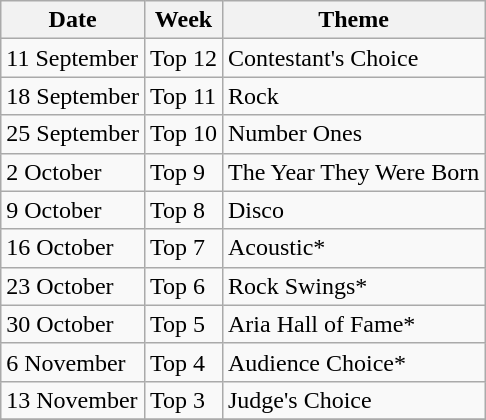<table class="wikitable">
<tr>
<th>Date</th>
<th>Week</th>
<th>Theme</th>
</tr>
<tr>
<td>11 September</td>
<td>Top 12</td>
<td>Contestant's Choice</td>
</tr>
<tr>
<td>18 September</td>
<td>Top 11</td>
<td>Rock</td>
</tr>
<tr>
<td>25 September</td>
<td>Top 10</td>
<td>Number Ones</td>
</tr>
<tr>
<td>2 October</td>
<td>Top 9</td>
<td>The Year They Were Born</td>
</tr>
<tr>
<td>9 October</td>
<td>Top 8</td>
<td>Disco</td>
</tr>
<tr>
<td>16 October</td>
<td>Top 7</td>
<td>Acoustic*</td>
</tr>
<tr>
<td>23 October</td>
<td>Top 6</td>
<td>Rock Swings*</td>
</tr>
<tr>
<td>30 October</td>
<td>Top 5</td>
<td>Aria Hall of Fame*</td>
</tr>
<tr>
<td>6 November</td>
<td>Top 4</td>
<td>Audience Choice*</td>
</tr>
<tr>
<td>13 November</td>
<td>Top 3</td>
<td>Judge's Choice</td>
</tr>
<tr>
</tr>
</table>
